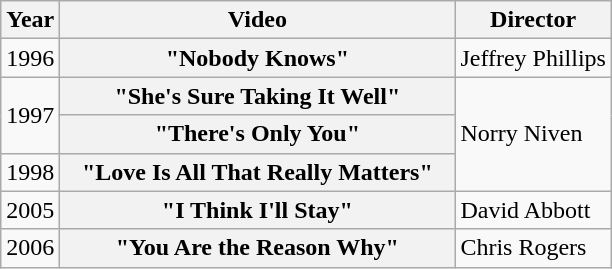<table class="wikitable plainrowheaders">
<tr>
<th>Year</th>
<th style="width:16em;">Video</th>
<th>Director</th>
</tr>
<tr>
<td>1996</td>
<th scope="row">"Nobody Knows"</th>
<td>Jeffrey Phillips</td>
</tr>
<tr>
<td rowspan="2">1997</td>
<th scope="row">"She's Sure Taking It Well"</th>
<td rowspan="3">Norry Niven</td>
</tr>
<tr>
<th scope="row">"There's Only You"</th>
</tr>
<tr>
<td>1998</td>
<th scope="row">"Love Is All That Really Matters"</th>
</tr>
<tr>
<td>2005</td>
<th scope="row">"I Think I'll Stay"</th>
<td>David Abbott</td>
</tr>
<tr>
<td>2006</td>
<th scope="row">"You Are the Reason Why"</th>
<td>Chris Rogers</td>
</tr>
</table>
